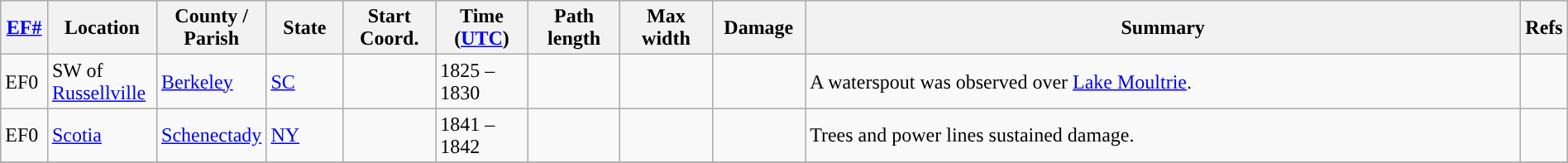<table class="wikitable sortable" style="width:100%;">
<tr>
<th scope="col" width="3%" align="center"><a href='#'>EF#</a></th>
<th scope="col" width="7%" align="center" class="unsortable">Location</th>
<th scope="col" width="6%" align="center" class="unsortable">County / Parish</th>
<th scope="col" width="5%" align="center">State</th>
<th scope="col" width="6%" align="center">Start Coord.</th>
<th scope="col" width="6%" align="center">Time (<a href='#'>UTC</a>)</th>
<th scope="col" width="6%" align="center">Path length</th>
<th scope="col" width="6%" align="center">Max width</th>
<th scope="col" width="6%" align="center">Damage</th>
<th scope="col" width="48%" class="unsortable" align="center">Summary</th>
<th scope="col" width="48%" class="unsortable" align="center">Refs</th>
</tr>
<tr>
<td>EF0</td>
<td>SW of <a href='#'>Russellville</a></td>
<td><a href='#'>Berkeley</a></td>
<td><a href='#'>SC</a></td>
<td></td>
<td>1825 – 1830</td>
<td></td>
<td></td>
<td></td>
<td>A waterspout was observed over <a href='#'>Lake Moultrie</a>.</td>
<td></td>
</tr>
<tr>
<td>EF0</td>
<td><a href='#'>Scotia</a></td>
<td><a href='#'>Schenectady</a></td>
<td><a href='#'>NY</a></td>
<td></td>
<td>1841 – 1842</td>
<td></td>
<td></td>
<td></td>
<td>Trees and power lines sustained damage.</td>
<td></td>
</tr>
<tr>
</tr>
</table>
